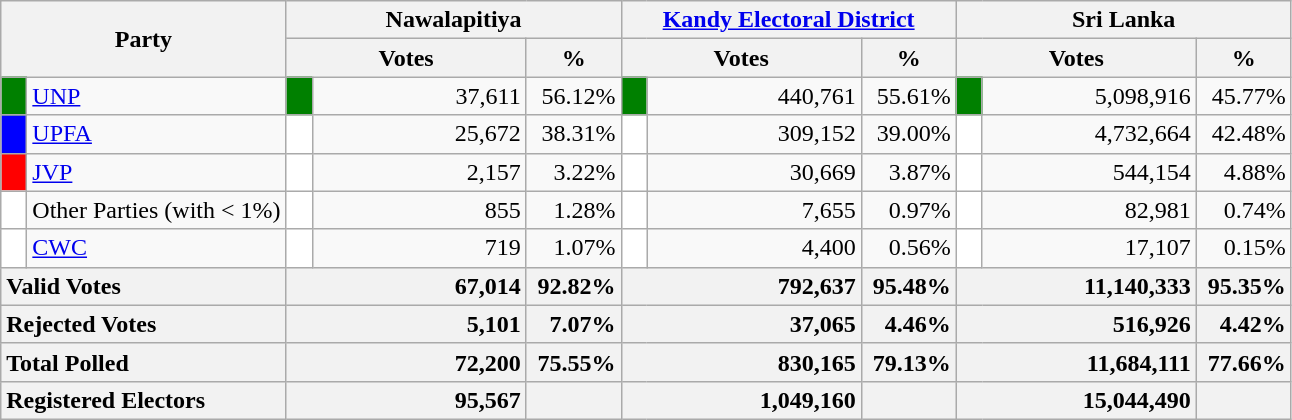<table class="wikitable">
<tr>
<th colspan="2" width="144px"rowspan="2">Party</th>
<th colspan="3" width="216px">Nawalapitiya</th>
<th colspan="3" width="216px"><a href='#'>Kandy Electoral District</a></th>
<th colspan="3" width="216px">Sri Lanka</th>
</tr>
<tr>
<th colspan="2" width="144px">Votes</th>
<th>%</th>
<th colspan="2" width="144px">Votes</th>
<th>%</th>
<th colspan="2" width="144px">Votes</th>
<th>%</th>
</tr>
<tr>
<td style="background-color:green;" width="10px"></td>
<td style="text-align:left;"><a href='#'>UNP</a></td>
<td style="background-color:green;" width="10px"></td>
<td style="text-align:right;">37,611</td>
<td style="text-align:right;">56.12%</td>
<td style="background-color:green;" width="10px"></td>
<td style="text-align:right;">440,761</td>
<td style="text-align:right;">55.61%</td>
<td style="background-color:green;" width="10px"></td>
<td style="text-align:right;">5,098,916</td>
<td style="text-align:right;">45.77%</td>
</tr>
<tr>
<td style="background-color:blue;" width="10px"></td>
<td style="text-align:left;"><a href='#'>UPFA</a></td>
<td style="background-color:white;" width="10px"></td>
<td style="text-align:right;">25,672</td>
<td style="text-align:right;">38.31%</td>
<td style="background-color:white;" width="10px"></td>
<td style="text-align:right;">309,152</td>
<td style="text-align:right;">39.00%</td>
<td style="background-color:white;" width="10px"></td>
<td style="text-align:right;">4,732,664</td>
<td style="text-align:right;">42.48%</td>
</tr>
<tr>
<td style="background-color:red;" width="10px"></td>
<td style="text-align:left;"><a href='#'>JVP</a></td>
<td style="background-color:white;" width="10px"></td>
<td style="text-align:right;">2,157</td>
<td style="text-align:right;">3.22%</td>
<td style="background-color:white;" width="10px"></td>
<td style="text-align:right;">30,669</td>
<td style="text-align:right;">3.87%</td>
<td style="background-color:white;" width="10px"></td>
<td style="text-align:right;">544,154</td>
<td style="text-align:right;">4.88%</td>
</tr>
<tr>
<td style="background-color:white;" width="10px"></td>
<td style="text-align:left;">Other Parties (with < 1%)</td>
<td style="background-color:white;" width="10px"></td>
<td style="text-align:right;">855</td>
<td style="text-align:right;">1.28%</td>
<td style="background-color:white;" width="10px"></td>
<td style="text-align:right;">7,655</td>
<td style="text-align:right;">0.97%</td>
<td style="background-color:white;" width="10px"></td>
<td style="text-align:right;">82,981</td>
<td style="text-align:right;">0.74%</td>
</tr>
<tr>
<td style="background-color:white;" width="10px"></td>
<td style="text-align:left;"><a href='#'>CWC</a></td>
<td style="background-color:white;" width="10px"></td>
<td style="text-align:right;">719</td>
<td style="text-align:right;">1.07%</td>
<td style="background-color:white;" width="10px"></td>
<td style="text-align:right;">4,400</td>
<td style="text-align:right;">0.56%</td>
<td style="background-color:white;" width="10px"></td>
<td style="text-align:right;">17,107</td>
<td style="text-align:right;">0.15%</td>
</tr>
<tr>
<th colspan="2" width="144px"style="text-align:left;">Valid Votes</th>
<th style="text-align:right;"colspan="2" width="144px">67,014</th>
<th style="text-align:right;">92.82%</th>
<th style="text-align:right;"colspan="2" width="144px">792,637</th>
<th style="text-align:right;">95.48%</th>
<th style="text-align:right;"colspan="2" width="144px">11,140,333</th>
<th style="text-align:right;">95.35%</th>
</tr>
<tr>
<th colspan="2" width="144px"style="text-align:left;">Rejected Votes</th>
<th style="text-align:right;"colspan="2" width="144px">5,101</th>
<th style="text-align:right;">7.07%</th>
<th style="text-align:right;"colspan="2" width="144px">37,065</th>
<th style="text-align:right;">4.46%</th>
<th style="text-align:right;"colspan="2" width="144px">516,926</th>
<th style="text-align:right;">4.42%</th>
</tr>
<tr>
<th colspan="2" width="144px"style="text-align:left;">Total Polled</th>
<th style="text-align:right;"colspan="2" width="144px">72,200</th>
<th style="text-align:right;">75.55%</th>
<th style="text-align:right;"colspan="2" width="144px">830,165</th>
<th style="text-align:right;">79.13%</th>
<th style="text-align:right;"colspan="2" width="144px">11,684,111</th>
<th style="text-align:right;">77.66%</th>
</tr>
<tr>
<th colspan="2" width="144px"style="text-align:left;">Registered Electors</th>
<th style="text-align:right;"colspan="2" width="144px">95,567</th>
<th></th>
<th style="text-align:right;"colspan="2" width="144px">1,049,160</th>
<th></th>
<th style="text-align:right;"colspan="2" width="144px">15,044,490</th>
<th></th>
</tr>
</table>
